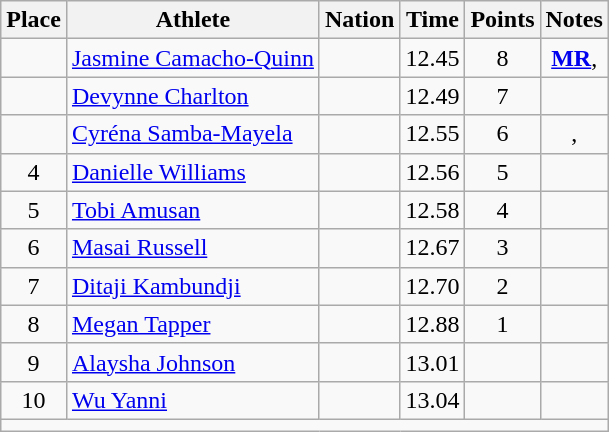<table class="wikitable mw-datatable sortable" style="text-align:center;">
<tr>
<th scope="col">Place</th>
<th scope="col">Athlete</th>
<th scope="col">Nation</th>
<th scope="col">Time</th>
<th scope="col">Points</th>
<th scope="col">Notes</th>
</tr>
<tr>
<td></td>
<td align="left"><a href='#'>Jasmine Camacho-Quinn</a></td>
<td align="left"></td>
<td>12.45</td>
<td>8</td>
<td><strong><a href='#'>MR</a></strong>, </td>
</tr>
<tr>
<td></td>
<td align="left"><a href='#'>Devynne Charlton</a></td>
<td align="left"></td>
<td>12.49</td>
<td>7</td>
<td></td>
</tr>
<tr>
<td></td>
<td align="left"><a href='#'>Cyréna Samba-Mayela</a></td>
<td align="left"></td>
<td>12.55</td>
<td>6</td>
<td>, </td>
</tr>
<tr>
<td>4</td>
<td align="left"><a href='#'>Danielle Williams</a></td>
<td align="left"></td>
<td>12.56</td>
<td>5</td>
<td></td>
</tr>
<tr>
<td>5</td>
<td align="left"><a href='#'>Tobi Amusan</a></td>
<td align="left"></td>
<td>12.58</td>
<td>4</td>
<td></td>
</tr>
<tr>
<td>6</td>
<td align="left"><a href='#'>Masai Russell</a></td>
<td align="left"></td>
<td>12.67</td>
<td>3</td>
<td></td>
</tr>
<tr>
<td>7</td>
<td align="left"><a href='#'>Ditaji Kambundji</a></td>
<td align="left"></td>
<td>12.70</td>
<td>2</td>
<td></td>
</tr>
<tr>
<td>8</td>
<td align="left"><a href='#'>Megan Tapper</a></td>
<td align="left"></td>
<td>12.88</td>
<td>1</td>
<td></td>
</tr>
<tr>
<td>9</td>
<td align="left"><a href='#'>Alaysha Johnson</a></td>
<td align="left"></td>
<td>13.01</td>
<td></td>
<td></td>
</tr>
<tr>
<td>10</td>
<td align="left"><a href='#'>Wu Yanni</a></td>
<td align="left"></td>
<td>13.04</td>
<td></td>
<td></td>
</tr>
<tr class="sortbottom">
<td colspan="6"></td>
</tr>
</table>
